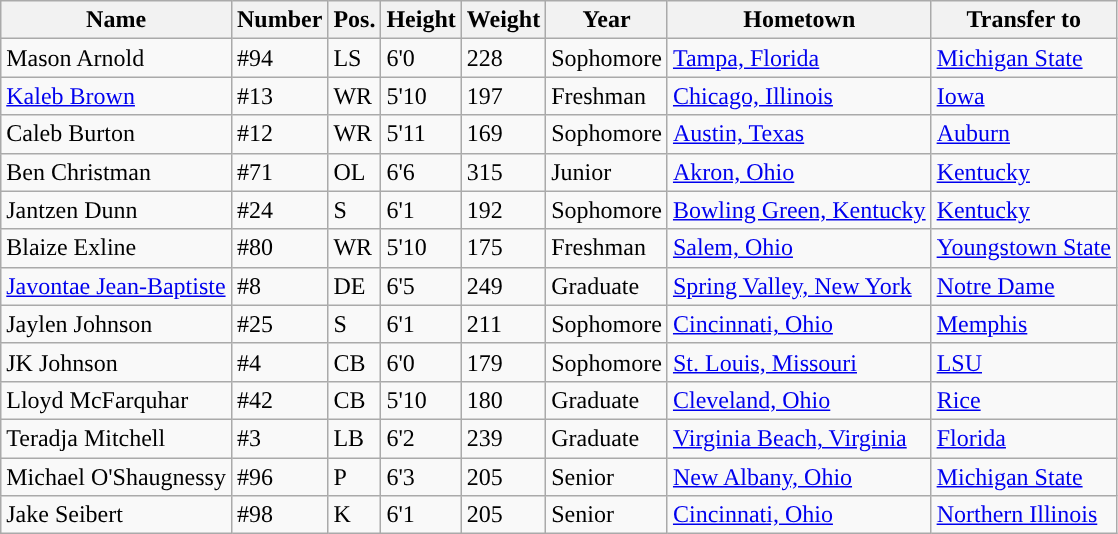<table class="wikitable sortable">
<tr>
<th style="text-align:center; ">Name</th>
<th style="text-align:center; ">Number</th>
<th style="text-align:center; ">Pos.</th>
<th style="text-align:center; ">Height</th>
<th style="text-align:center; ">Weight</th>
<th style="text-align:center; ">Year</th>
<th style="text-align:center; ">Hometown</th>
<th style="text-align:center; ">Transfer to</th>
</tr>
<tr>
<td>Mason Arnold</td>
<td>#94</td>
<td>LS</td>
<td>6'0</td>
<td>228</td>
<td>Sophomore</td>
<td><a href='#'>Tampa, Florida</a></td>
<td><a href='#'>Michigan State</a></td>
</tr>
<tr>
<td><a href='#'>Kaleb Brown</a></td>
<td>#13</td>
<td>WR</td>
<td>5'10</td>
<td>197</td>
<td>Freshman</td>
<td><a href='#'>Chicago, Illinois</a></td>
<td><a href='#'>Iowa</a></td>
</tr>
<tr>
<td>Caleb Burton</td>
<td>#12</td>
<td>WR</td>
<td>5'11</td>
<td>169</td>
<td>Sophomore</td>
<td><a href='#'>Austin, Texas</a></td>
<td><a href='#'>Auburn</a></td>
</tr>
<tr>
<td>Ben Christman</td>
<td>#71</td>
<td>OL</td>
<td>6'6</td>
<td>315</td>
<td>Junior</td>
<td><a href='#'>Akron, Ohio</a></td>
<td><a href='#'>Kentucky</a></td>
</tr>
<tr>
<td>Jantzen Dunn</td>
<td>#24</td>
<td>S</td>
<td>6'1</td>
<td>192</td>
<td>Sophomore</td>
<td><a href='#'>Bowling Green, Kentucky</a></td>
<td><a href='#'>Kentucky</a></td>
</tr>
<tr>
<td>Blaize Exline</td>
<td>#80</td>
<td>WR</td>
<td>5'10</td>
<td>175</td>
<td>Freshman</td>
<td><a href='#'>Salem, Ohio</a></td>
<td><a href='#'>Youngstown State</a></td>
</tr>
<tr>
<td><a href='#'>Javontae Jean-Baptiste</a></td>
<td>#8</td>
<td>DE</td>
<td>6'5</td>
<td>249</td>
<td>Graduate</td>
<td><a href='#'>Spring Valley, New York</a></td>
<td><a href='#'>Notre Dame</a></td>
</tr>
<tr>
<td>Jaylen Johnson</td>
<td>#25</td>
<td>S</td>
<td>6'1</td>
<td>211</td>
<td>Sophomore</td>
<td><a href='#'>Cincinnati, Ohio</a></td>
<td><a href='#'>Memphis</a></td>
</tr>
<tr>
<td>JK Johnson</td>
<td>#4</td>
<td>CB</td>
<td>6'0</td>
<td>179</td>
<td>Sophomore</td>
<td><a href='#'>St. Louis, Missouri</a></td>
<td><a href='#'>LSU</a></td>
</tr>
<tr>
<td>Lloyd McFarquhar</td>
<td>#42</td>
<td>CB</td>
<td>5'10</td>
<td>180</td>
<td>Graduate</td>
<td><a href='#'>Cleveland, Ohio</a></td>
<td><a href='#'>Rice</a></td>
</tr>
<tr>
<td>Teradja Mitchell</td>
<td>#3</td>
<td>LB</td>
<td>6'2</td>
<td>239</td>
<td>Graduate</td>
<td><a href='#'>Virginia Beach, Virginia</a></td>
<td><a href='#'>Florida</a></td>
</tr>
<tr>
<td>Michael O'Shaugnessy</td>
<td>#96</td>
<td>P</td>
<td>6'3</td>
<td>205</td>
<td>Senior</td>
<td><a href='#'>New Albany, Ohio</a></td>
<td><a href='#'>Michigan State</a></td>
</tr>
<tr>
<td>Jake Seibert</td>
<td>#98</td>
<td>K</td>
<td>6'1</td>
<td>205</td>
<td>Senior</td>
<td><a href='#'>Cincinnati, Ohio</a></td>
<td><a href='#'>Northern Illinois</a></td>
</tr>
</table>
